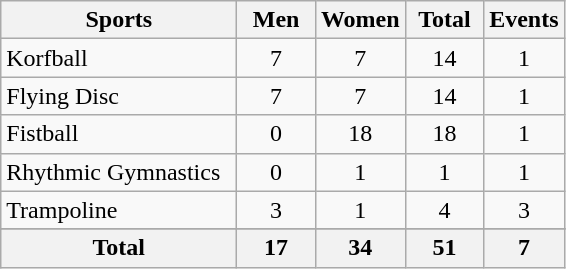<table class="wikitable sortable" style="text-align:center;">
<tr>
<th width=150>Sports</th>
<th width=45>Men</th>
<th width=45>Women</th>
<th width=45>Total</th>
<th width=45>Events</th>
</tr>
<tr>
<td align=left>Korfball</td>
<td>7</td>
<td>7</td>
<td>14</td>
<td>1</td>
</tr>
<tr>
<td align=left>Flying Disc</td>
<td>7</td>
<td>7</td>
<td>14</td>
<td>1</td>
</tr>
<tr>
<td align=left>Fistball</td>
<td>0</td>
<td>18</td>
<td>18</td>
<td>1</td>
</tr>
<tr>
<td align=left>Rhythmic Gymnastics</td>
<td>0</td>
<td>1</td>
<td>1</td>
<td>1</td>
</tr>
<tr>
<td align=left>Trampoline</td>
<td>3</td>
<td>1</td>
<td>4</td>
<td>3</td>
</tr>
<tr>
</tr>
<tr class="sortbottom">
<th>Total</th>
<th>17</th>
<th>34</th>
<th>51</th>
<th>7</th>
</tr>
</table>
